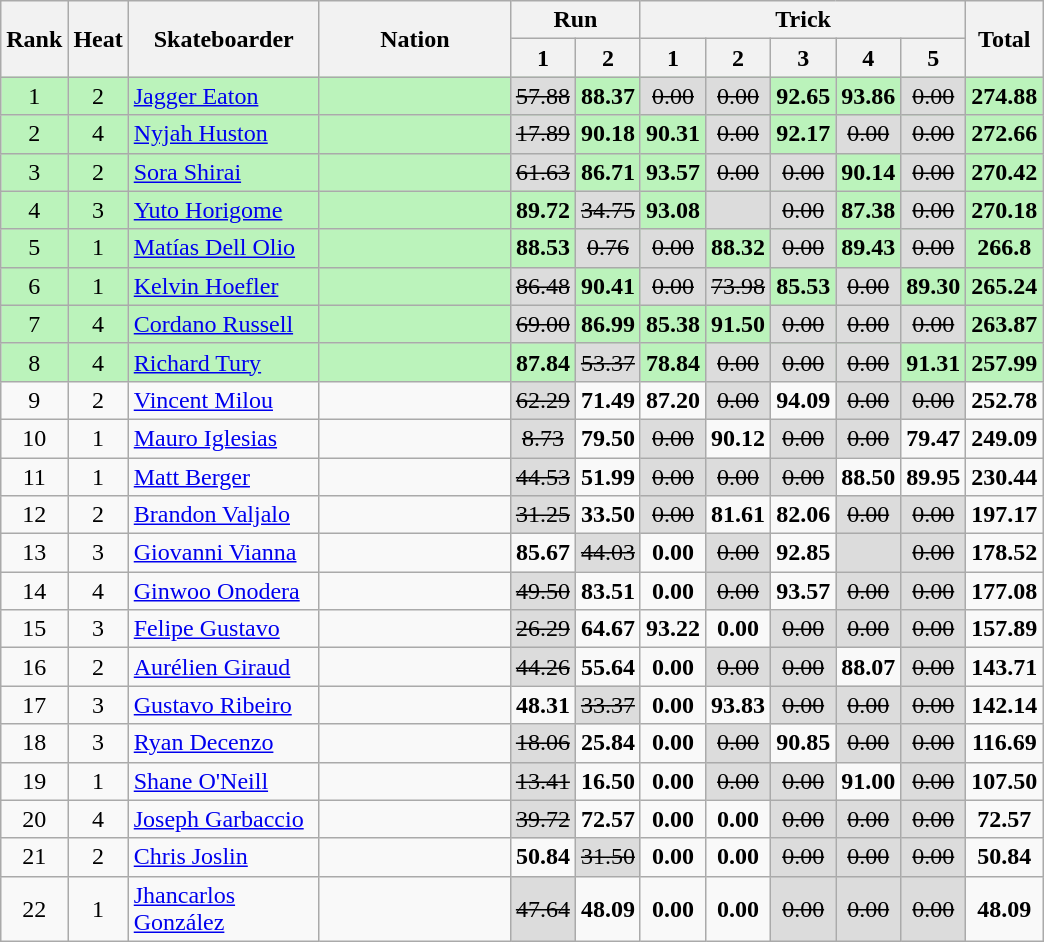<table class="wikitable sortable" style="text-align:center">
<tr>
<th rowspan="2" width="30">Rank</th>
<th rowspan="2" width="30">Heat</th>
<th rowspan="2" width="120">Skateboarder</th>
<th rowspan="2" width="120">Nation</th>
<th colspan="2">Run</th>
<th colspan="5">Trick</th>
<th rowspan="2" width="30">Total</th>
</tr>
<tr>
<th width="20">1</th>
<th width="20">2</th>
<th width="20">1</th>
<th width="20">2</th>
<th width="20">3</th>
<th width="20">4</th>
<th width="20">5</th>
</tr>
<tr bgcolor="bbf3bb">
<td>1</td>
<td>2</td>
<td align="left"><a href='#'>Jagger Eaton</a></td>
<td align="left"></td>
<td bgcolor="gainsboro"><s>57.88</s></td>
<td><strong>88.37</strong></td>
<td bgcolor="gainsboro"><s>0.00</s></td>
<td bgcolor="gainsboro"><s>0.00</s></td>
<td><strong>92.65</strong></td>
<td><strong>93.86</strong></td>
<td bgcolor="gainsboro"><s>0.00</s></td>
<td><strong>274.88</strong></td>
</tr>
<tr bgcolor="bbf3bb">
<td>2</td>
<td>4</td>
<td align="left"><a href='#'>Nyjah Huston</a></td>
<td align="left"></td>
<td bgcolor="gainsboro"><s>17.89</s></td>
<td><strong>90.18</strong></td>
<td><strong>90.31</strong></td>
<td bgcolor="gainsboro"><s>0.00</s></td>
<td><strong>92.17</strong></td>
<td bgcolor="gainsboro"><s>0.00</s></td>
<td bgcolor="gainsboro"><s>0.00</s></td>
<td><strong>272.66</strong></td>
</tr>
<tr bgcolor="bbf3bb">
<td>3</td>
<td>2</td>
<td align="left"><a href='#'>Sora Shirai</a></td>
<td align="left"></td>
<td bgcolor="gainsboro"><s>61.63</s></td>
<td><strong>86.71</strong></td>
<td><strong>93.57</strong></td>
<td bgcolor="gainsboro"><s>0.00</s></td>
<td bgcolor="gainsboro"><s>0.00</s></td>
<td><strong>90.14</strong></td>
<td bgcolor="gainsboro"><s>0.00</s></td>
<td><strong>270.42</strong></td>
</tr>
<tr bgcolor="bbf3bb">
<td>4</td>
<td>3</td>
<td align="left"><a href='#'>Yuto Horigome</a></td>
<td align="left"></td>
<td><strong>89.72</strong></td>
<td bgcolor="gainsboro"><s>34.75</s></td>
<td><strong>93.08</strong></td>
<td bgcolor="gainsboro"><s></s></td>
<td bgcolor="gainsboro"><s>0.00</s></td>
<td><strong>87.38</strong></td>
<td bgcolor="gainsboro"><s>0.00</s></td>
<td><strong>270.18</strong></td>
</tr>
<tr bgcolor="bbf3bb">
<td>5</td>
<td>1</td>
<td align="left"><a href='#'>Matías Dell Olio</a></td>
<td align="left"></td>
<td><strong>88.53</strong></td>
<td bgcolor="gainsboro"><s>0.76</s></td>
<td bgcolor="gainsboro"><s>0.00</s></td>
<td><strong>88.32</strong></td>
<td bgcolor="gainsboro"><s>0.00</s></td>
<td><strong>89.43</strong></td>
<td bgcolor="gainsboro"><s>0.00</s></td>
<td><strong>266.8</strong></td>
</tr>
<tr bgcolor="bbf3bb">
<td>6</td>
<td>1</td>
<td align="left"><a href='#'>Kelvin Hoefler</a></td>
<td align="left"></td>
<td bgcolor="gainsboro"><s>86.48</s></td>
<td><strong>90.41</strong></td>
<td bgcolor="gainsboro"><s>0.00</s></td>
<td bgcolor="gainsboro"><s>73.98</s></td>
<td><strong>85.53</strong></td>
<td bgcolor="gainsboro"><s>0.00</s></td>
<td><strong>89.30</strong></td>
<td><strong>265.24</strong></td>
</tr>
<tr bgcolor="bbf3bb">
<td>7</td>
<td>4</td>
<td align="left"><a href='#'>Cordano Russell</a></td>
<td align="left"></td>
<td bgcolor="gainsboro"><s>69.00</s></td>
<td><strong>86.99</strong></td>
<td><strong>85.38</strong></td>
<td><strong>91.50</strong></td>
<td bgcolor="gainsboro"><s>0.00</s></td>
<td bgcolor="gainsboro"><s>0.00</s></td>
<td bgcolor="gainsboro"><s>0.00</s></td>
<td><strong>263.87</strong></td>
</tr>
<tr bgcolor="bbf3bb">
<td>8</td>
<td>4</td>
<td align="left"><a href='#'>Richard Tury</a></td>
<td align="left"></td>
<td><strong>87.84</strong></td>
<td bgcolor="gainsboro"><s>53.37</s></td>
<td><strong>78.84</strong></td>
<td bgcolor="gainsboro"><s>0.00</s></td>
<td bgcolor="gainsboro"><s>0.00</s></td>
<td bgcolor="gainsboro"><s>0.00</s></td>
<td><strong>91.31</strong></td>
<td><strong>257.99</strong></td>
</tr>
<tr>
<td>9</td>
<td>2</td>
<td align="left"><a href='#'>Vincent Milou</a></td>
<td align="left"></td>
<td bgcolor="gainsboro"><s>62.29</s></td>
<td><strong>71.49</strong></td>
<td><strong>87.20</strong></td>
<td bgcolor="gainsboro"><s>0.00</s></td>
<td><strong>94.09</strong></td>
<td bgcolor="gainsboro"><s>0.00</s></td>
<td bgcolor="gainsboro"><s>0.00</s></td>
<td><strong>252.78</strong></td>
</tr>
<tr>
<td>10</td>
<td>1</td>
<td align="left"><a href='#'>Mauro Iglesias</a></td>
<td align="left"></td>
<td bgcolor="gainsboro"><s>8.73</s></td>
<td><strong>79.50</strong></td>
<td bgcolor="gainsboro"><s>0.00</s></td>
<td><strong>90.12</strong></td>
<td bgcolor="gainsboro"><s>0.00</s></td>
<td bgcolor="gainsboro"><s>0.00</s></td>
<td><strong>79.47</strong></td>
<td><strong>249.09</strong></td>
</tr>
<tr>
<td>11</td>
<td>1</td>
<td align="left"><a href='#'>Matt Berger</a></td>
<td align="left"></td>
<td bgcolor="gainsboro"><s>44.53</s></td>
<td><strong>51.99</strong></td>
<td bgcolor="gainsboro"><s>0.00</s></td>
<td bgcolor="gainsboro"><s>0.00</s></td>
<td bgcolor="gainsboro"><s>0.00</s></td>
<td><strong>88.50</strong></td>
<td><strong>89.95</strong></td>
<td><strong>230.44</strong></td>
</tr>
<tr>
<td>12</td>
<td>2</td>
<td align="left"><a href='#'>Brandon Valjalo</a></td>
<td align="left"></td>
<td bgcolor="gainsboro"><s>31.25</s></td>
<td><strong>33.50</strong></td>
<td bgcolor="gainsboro"><s>0.00</s></td>
<td><strong>81.61</strong></td>
<td><strong>82.06</strong></td>
<td bgcolor="gainsboro"><s>0.00</s></td>
<td bgcolor="gainsboro"><s>0.00</s></td>
<td><strong>197.17</strong></td>
</tr>
<tr>
<td>13</td>
<td>3</td>
<td align="left"><a href='#'>Giovanni Vianna</a></td>
<td align="left"></td>
<td><strong>85.67</strong></td>
<td bgcolor="gainsboro"><s>44.03</s></td>
<td><strong>0.00</strong></td>
<td bgcolor="gainsboro"><s>0.00</s></td>
<td><strong>92.85</strong></td>
<td bgcolor="gainsboro"><s></s></td>
<td bgcolor="gainsboro"><s>0.00</s></td>
<td><strong>178.52</strong></td>
</tr>
<tr>
<td>14</td>
<td>4</td>
<td align="left"><a href='#'>Ginwoo Onodera</a></td>
<td align="left"></td>
<td bgcolor="gainsboro"><s>49.50</s></td>
<td><strong>83.51</strong></td>
<td><strong>0.00</strong></td>
<td bgcolor="gainsboro"><s>0.00</s></td>
<td><strong>93.57</strong></td>
<td bgcolor="gainsboro"><s>0.00</s></td>
<td bgcolor="gainsboro"><s>0.00</s></td>
<td><strong>177.08</strong></td>
</tr>
<tr>
<td>15</td>
<td>3</td>
<td align="left"><a href='#'>Felipe Gustavo</a></td>
<td align="left"></td>
<td bgcolor="gainsboro"><s>26.29</s></td>
<td><strong>64.67</strong></td>
<td><strong>93.22</strong></td>
<td><strong>0.00</strong></td>
<td bgcolor="gainsboro"><s>0.00</s></td>
<td bgcolor="gainsboro"><s>0.00</s></td>
<td bgcolor="gainsboro"><s>0.00</s></td>
<td><strong>157.89</strong></td>
</tr>
<tr>
<td>16</td>
<td>2</td>
<td align="left"><a href='#'>Aurélien Giraud</a></td>
<td align="left"></td>
<td bgcolor="gainsboro"><s>44.26</s></td>
<td><strong>55.64</strong></td>
<td><strong>0.00</strong></td>
<td bgcolor="gainsboro"><s>0.00</s></td>
<td bgcolor="gainsboro"><s>0.00</s></td>
<td><strong>88.07</strong></td>
<td bgcolor="gainsboro"><s>0.00</s></td>
<td><strong>143.71</strong></td>
</tr>
<tr>
<td>17</td>
<td>3</td>
<td align="left"><a href='#'>Gustavo Ribeiro</a></td>
<td align="left"></td>
<td><strong>48.31</strong></td>
<td bgcolor="gainsboro"><s>33.37</s></td>
<td><strong>0.00</strong></td>
<td><strong>93.83</strong></td>
<td bgcolor="gainsboro"><s>0.00</s></td>
<td bgcolor="gainsboro"><s>0.00</s></td>
<td bgcolor="gainsboro"><s>0.00</s></td>
<td><strong>142.14</strong></td>
</tr>
<tr>
<td>18</td>
<td>3</td>
<td align="left"><a href='#'>Ryan Decenzo</a></td>
<td align="left"></td>
<td bgcolor="gainsboro"><s>18.06</s></td>
<td><strong>25.84</strong></td>
<td><strong>0.00</strong></td>
<td bgcolor="gainsboro"><s>0.00</s></td>
<td><strong>90.85</strong></td>
<td bgcolor="gainsboro"><s>0.00</s></td>
<td bgcolor="gainsboro"><s>0.00</s></td>
<td><strong>116.69</strong></td>
</tr>
<tr>
<td>19</td>
<td>1</td>
<td align="left"><a href='#'>Shane O'Neill</a></td>
<td align="left"></td>
<td bgcolor="gainsboro"><s>13.41</s></td>
<td><strong>16.50</strong></td>
<td><strong>0.00</strong></td>
<td bgcolor="gainsboro"><s>0.00</s></td>
<td bgcolor="gainsboro"><s>0.00</s></td>
<td><strong>91.00</strong></td>
<td bgcolor="gainsboro"><s>0.00</s></td>
<td><strong>107.50</strong></td>
</tr>
<tr>
<td>20</td>
<td>4</td>
<td align="left"><a href='#'>Joseph Garbaccio</a></td>
<td align="left"></td>
<td bgcolor="gainsboro"><s>39.72</s></td>
<td><strong>72.57</strong></td>
<td><strong>0.00</strong></td>
<td><strong>0.00</strong></td>
<td bgcolor="gainsboro"><s>0.00</s></td>
<td bgcolor="gainsboro"><s>0.00</s></td>
<td bgcolor="gainsboro"><s>0.00</s></td>
<td><strong>72.57</strong></td>
</tr>
<tr>
<td>21</td>
<td>2</td>
<td align="left"><a href='#'>Chris Joslin</a></td>
<td align="left"></td>
<td><strong>50.84</strong></td>
<td bgcolor="gainsboro"><s>31.50</s></td>
<td><strong>0.00</strong></td>
<td><strong>0.00</strong></td>
<td bgcolor="gainsboro"><s>0.00</s></td>
<td bgcolor="gainsboro"><s>0.00</s></td>
<td bgcolor="gainsboro"><s>0.00</s></td>
<td><strong>50.84</strong></td>
</tr>
<tr>
<td>22</td>
<td>1</td>
<td align="left"><a href='#'>Jhancarlos González</a></td>
<td align="left"></td>
<td bgcolor="gainsboro"><s>47.64</s></td>
<td><strong>48.09</strong></td>
<td><strong>0.00</strong></td>
<td><strong>0.00</strong></td>
<td bgcolor="gainsboro"><s>0.00</s></td>
<td bgcolor="gainsboro"><s>0.00</s></td>
<td bgcolor="gainsboro"><s>0.00</s></td>
<td><strong>48.09</strong></td>
</tr>
</table>
